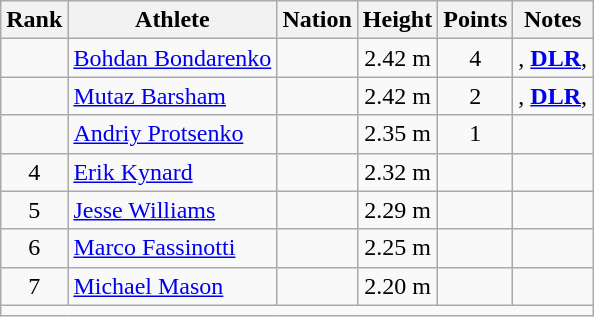<table class="wikitable mw-datatable sortable" style="text-align:center;">
<tr>
<th>Rank</th>
<th>Athlete</th>
<th>Nation</th>
<th>Height</th>
<th>Points</th>
<th>Notes</th>
</tr>
<tr>
<td></td>
<td align=left><a href='#'>Bohdan Bondarenko</a></td>
<td align=left></td>
<td>2.42 m</td>
<td>4</td>
<td><strong></strong>, <strong><a href='#'>DLR</a></strong>, </td>
</tr>
<tr>
<td></td>
<td align=left><a href='#'>Mutaz Barsham</a></td>
<td align=left></td>
<td>2.42 m</td>
<td>2</td>
<td><strong></strong>, <strong><a href='#'>DLR</a></strong>, </td>
</tr>
<tr>
<td></td>
<td align=left><a href='#'>Andriy Protsenko</a></td>
<td align=left></td>
<td>2.35 m</td>
<td>1</td>
<td></td>
</tr>
<tr>
<td>4</td>
<td align=left><a href='#'>Erik Kynard</a></td>
<td align=left></td>
<td>2.32 m</td>
<td></td>
<td></td>
</tr>
<tr>
<td>5</td>
<td align=left><a href='#'>Jesse Williams</a></td>
<td align=left></td>
<td>2.29 m</td>
<td></td>
<td></td>
</tr>
<tr>
<td>6</td>
<td align=left><a href='#'>Marco Fassinotti</a></td>
<td align=left></td>
<td>2.25 m</td>
<td></td>
<td></td>
</tr>
<tr>
<td>7</td>
<td align=left><a href='#'>Michael Mason</a></td>
<td align=left></td>
<td>2.20 m</td>
<td></td>
<td></td>
</tr>
<tr class="sortbottom">
<td colspan=6></td>
</tr>
</table>
